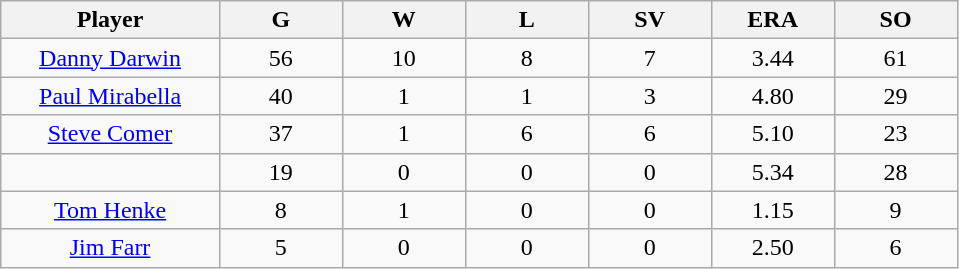<table class="wikitable sortable">
<tr>
<th bgcolor="#DDDDFF" width="16%">Player</th>
<th bgcolor="#DDDDFF" width="9%">G</th>
<th bgcolor="#DDDDFF" width="9%">W</th>
<th bgcolor="#DDDDFF" width="9%">L</th>
<th bgcolor="#DDDDFF" width="9%">SV</th>
<th bgcolor="#DDDDFF" width="9%">ERA</th>
<th bgcolor="#DDDDFF" width="9%">SO</th>
</tr>
<tr align="center">
<td><a href='#'>Danny Darwin</a></td>
<td>56</td>
<td>10</td>
<td>8</td>
<td>7</td>
<td>3.44</td>
<td>61</td>
</tr>
<tr align=center>
<td><a href='#'>Paul Mirabella</a></td>
<td>40</td>
<td>1</td>
<td>1</td>
<td>3</td>
<td>4.80</td>
<td>29</td>
</tr>
<tr align=center>
<td><a href='#'>Steve Comer</a></td>
<td>37</td>
<td>1</td>
<td>6</td>
<td>6</td>
<td>5.10</td>
<td>23</td>
</tr>
<tr align=center>
<td></td>
<td>19</td>
<td>0</td>
<td>0</td>
<td>0</td>
<td>5.34</td>
<td>28</td>
</tr>
<tr align="center">
<td><a href='#'>Tom Henke</a></td>
<td>8</td>
<td>1</td>
<td>0</td>
<td>0</td>
<td>1.15</td>
<td>9</td>
</tr>
<tr align=center>
<td><a href='#'>Jim Farr</a></td>
<td>5</td>
<td>0</td>
<td>0</td>
<td>0</td>
<td>2.50</td>
<td>6</td>
</tr>
</table>
